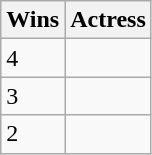<table class="wikitable">
<tr>
<th>Wins</th>
<th>Actress</th>
</tr>
<tr>
<td>4</td>
<td></td>
</tr>
<tr>
<td>3</td>
<td></td>
</tr>
<tr>
<td>2</td>
<td></td>
</tr>
</table>
